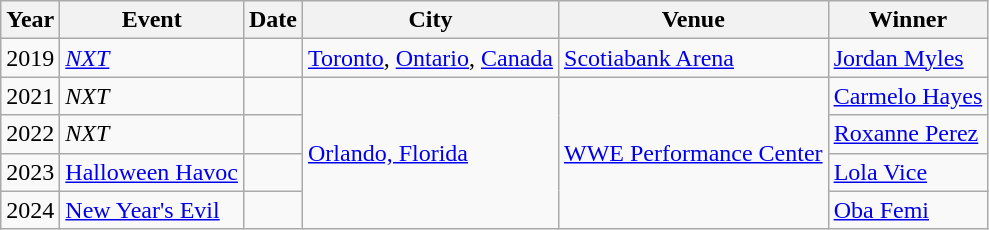<table class="wikitable">
<tr>
<th>Year</th>
<th>Event</th>
<th>Date</th>
<th>City</th>
<th>Venue</th>
<th>Winner</th>
</tr>
<tr>
<td>2019</td>
<td><em><a href='#'>NXT</a></em></td>
<td></td>
<td><a href='#'>Toronto</a>, <a href='#'>Ontario</a>, <a href='#'>Canada</a></td>
<td><a href='#'>Scotiabank Arena</a></td>
<td><a href='#'>Jordan Myles</a></td>
</tr>
<tr>
<td>2021</td>
<td><em>NXT</em></td>
<td></td>
<td rowspan=4><a href='#'>Orlando, Florida</a></td>
<td rowspan=4><a href='#'>WWE Performance Center</a></td>
<td><a href='#'>Carmelo Hayes</a></td>
</tr>
<tr>
<td>2022</td>
<td><em>NXT</em></td>
<td></td>
<td><a href='#'>Roxanne Perez</a></td>
</tr>
<tr>
<td>2023</td>
<td><a href='#'>Halloween Havoc</a></td>
<td></td>
<td><a href='#'>Lola Vice</a></td>
</tr>
<tr>
<td>2024</td>
<td><a href='#'>New Year's Evil</a></td>
<td></td>
<td><a href='#'>Oba Femi</a></td>
</tr>
</table>
